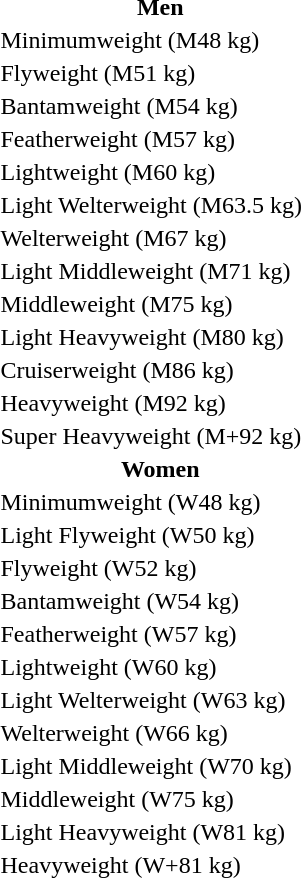<table>
<tr>
<th colspan=4>Men</th>
</tr>
<tr>
<td>Minimumweight (M48 kg)</td>
<td></td>
<td></td>
<td><br></td>
</tr>
<tr>
<td>Flyweight (M51 kg)</td>
<td></td>
<td></td>
<td><br></td>
</tr>
<tr>
<td>Bantamweight (M54 kg)</td>
<td></td>
<td></td>
<td><br></td>
</tr>
<tr>
<td>Featherweight (M57 kg)</td>
<td></td>
<td></td>
<td><br></td>
</tr>
<tr>
<td>Lightweight (M60 kg)</td>
<td></td>
<td></td>
<td><br></td>
</tr>
<tr>
<td>Light Welterweight (M63.5 kg)</td>
<td></td>
<td></td>
<td><br></td>
</tr>
<tr>
<td>Welterweight (M67 kg)</td>
<td></td>
<td></td>
<td><br></td>
</tr>
<tr>
<td>Light Middleweight (M71 kg)</td>
<td></td>
<td></td>
<td><br></td>
</tr>
<tr>
<td>Middleweight (M75 kg)</td>
<td></td>
<td></td>
<td><br></td>
</tr>
<tr>
<td>Light Heavyweight (M80 kg)</td>
<td></td>
<td></td>
<td><br></td>
</tr>
<tr>
<td>Cruiserweight (M86 kg)</td>
<td></td>
<td></td>
<td><br></td>
</tr>
<tr>
<td>Heavyweight (M92 kg)</td>
<td></td>
<td></td>
<td><br></td>
</tr>
<tr>
<td>Super Heavyweight (M+92 kg)</td>
<td></td>
<td></td>
<td><br></td>
</tr>
<tr>
<th colspan=4>Women</th>
</tr>
<tr>
<td>Minimumweight (W48 kg)</td>
<td></td>
<td></td>
<td><br></td>
</tr>
<tr>
<td>Light Flyweight (W50 kg)</td>
<td></td>
<td></td>
<td><br></td>
</tr>
<tr>
<td>Flyweight (W52 kg)</td>
<td></td>
<td></td>
<td><br></td>
</tr>
<tr>
<td>Bantamweight (W54 kg)</td>
<td></td>
<td></td>
<td><br></td>
</tr>
<tr>
<td>Featherweight (W57 kg)</td>
<td></td>
<td></td>
<td><br></td>
</tr>
<tr>
<td>Lightweight (W60 kg)</td>
<td></td>
<td></td>
<td><br></td>
</tr>
<tr>
<td>Light Welterweight (W63 kg)</td>
<td></td>
<td></td>
<td><br></td>
</tr>
<tr>
<td>Welterweight (W66 kg)</td>
<td></td>
<td></td>
<td><br></td>
</tr>
<tr>
<td>Light Middleweight (W70 kg)</td>
<td></td>
<td></td>
<td><br></td>
</tr>
<tr>
<td>Middleweight (W75 kg)</td>
<td></td>
<td></td>
<td><br></td>
</tr>
<tr>
<td>Light Heavyweight (W81 kg)</td>
<td></td>
<td></td>
<td><br></td>
</tr>
<tr>
<td>Heavyweight (W+81 kg)</td>
<td></td>
<td></td>
<td><br></td>
</tr>
</table>
